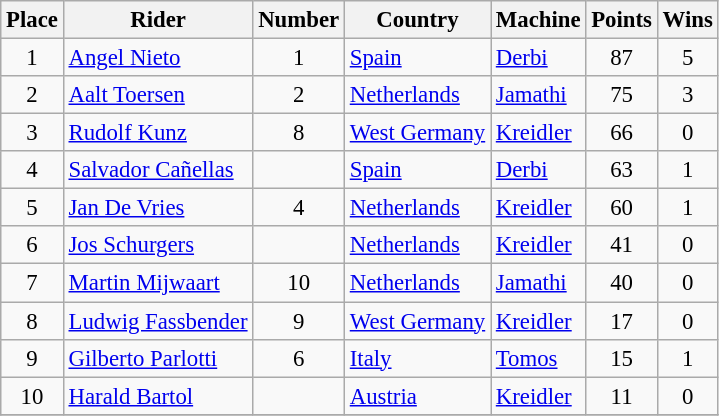<table class="wikitable" style="font-size: 95%;">
<tr>
<th>Place</th>
<th>Rider</th>
<th>Number</th>
<th>Country</th>
<th>Machine</th>
<th>Points</th>
<th>Wins</th>
</tr>
<tr>
<td align=center>1</td>
<td> <a href='#'>Angel Nieto</a></td>
<td align=center>1</td>
<td><a href='#'>Spain</a></td>
<td><a href='#'>Derbi</a></td>
<td align=center>87</td>
<td align=center>5</td>
</tr>
<tr>
<td align=center>2</td>
<td> <a href='#'>Aalt Toersen</a></td>
<td align=center>2</td>
<td><a href='#'>Netherlands</a></td>
<td><a href='#'>Jamathi</a></td>
<td align=center>75</td>
<td align=center>3</td>
</tr>
<tr>
<td align=center>3</td>
<td> <a href='#'>Rudolf Kunz</a></td>
<td align=center>8</td>
<td><a href='#'>West Germany</a></td>
<td><a href='#'>Kreidler</a></td>
<td align=center>66</td>
<td align=center>0</td>
</tr>
<tr>
<td align=center>4</td>
<td> <a href='#'>Salvador Cañellas</a></td>
<td></td>
<td><a href='#'>Spain</a></td>
<td><a href='#'>Derbi</a></td>
<td align=center>63</td>
<td align=center>1</td>
</tr>
<tr>
<td align=center>5</td>
<td> <a href='#'>Jan De Vries</a></td>
<td align=center>4</td>
<td><a href='#'>Netherlands</a></td>
<td><a href='#'>Kreidler</a></td>
<td align=center>60</td>
<td align=center>1</td>
</tr>
<tr>
<td align=center>6</td>
<td> <a href='#'>Jos Schurgers</a></td>
<td></td>
<td><a href='#'>Netherlands</a></td>
<td><a href='#'>Kreidler</a></td>
<td align=center>41</td>
<td align=center>0</td>
</tr>
<tr>
<td align=center>7</td>
<td> <a href='#'>Martin Mijwaart</a></td>
<td align=center>10</td>
<td><a href='#'>Netherlands</a></td>
<td><a href='#'>Jamathi</a></td>
<td align=center>40</td>
<td align=center>0</td>
</tr>
<tr>
<td align=center>8</td>
<td> <a href='#'>Ludwig Fassbender</a></td>
<td align=center>9</td>
<td><a href='#'>West Germany</a></td>
<td><a href='#'>Kreidler</a></td>
<td align=center>17</td>
<td align=center>0</td>
</tr>
<tr>
<td align=center>9</td>
<td> <a href='#'>Gilberto Parlotti</a></td>
<td align=center>6</td>
<td><a href='#'>Italy</a></td>
<td><a href='#'>Tomos</a></td>
<td align=center>15</td>
<td align=center>1</td>
</tr>
<tr>
<td align=center>10</td>
<td> <a href='#'>Harald Bartol</a></td>
<td></td>
<td><a href='#'>Austria</a></td>
<td><a href='#'>Kreidler</a></td>
<td align=center>11</td>
<td align=center>0</td>
</tr>
<tr>
</tr>
</table>
